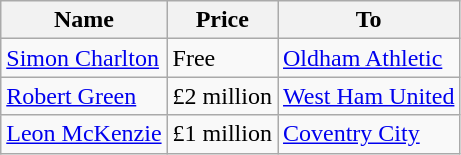<table class="wikitable">
<tr>
<th>Name</th>
<th>Price</th>
<th>To</th>
</tr>
<tr>
<td><a href='#'>Simon Charlton</a></td>
<td>Free</td>
<td><a href='#'>Oldham Athletic</a></td>
</tr>
<tr>
<td><a href='#'>Robert Green</a></td>
<td>£2 million</td>
<td><a href='#'>West Ham United</a></td>
</tr>
<tr>
<td><a href='#'>Leon McKenzie</a></td>
<td>£1 million</td>
<td><a href='#'>Coventry City</a></td>
</tr>
</table>
